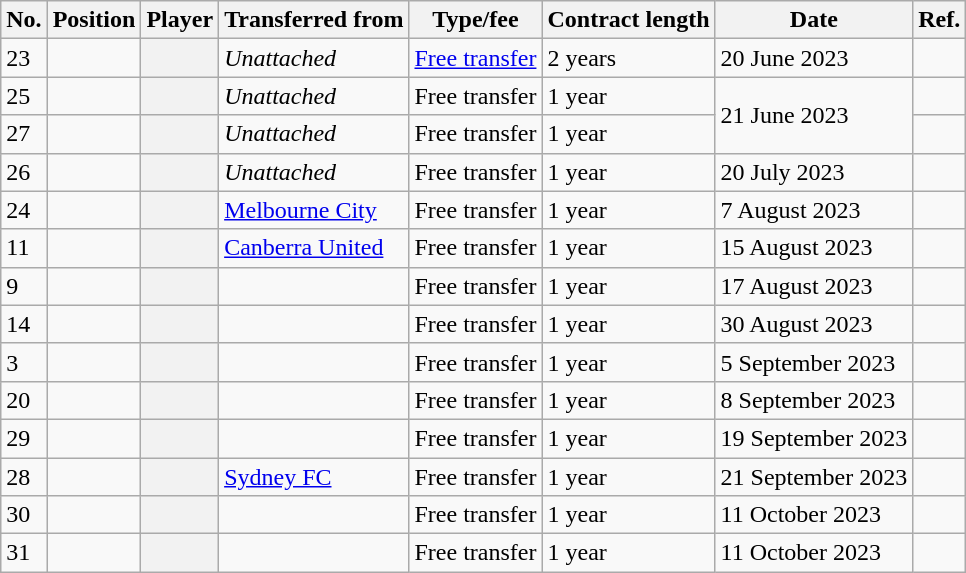<table class="wikitable plainrowheaders sortable" style="text-align:center; text-align:left">
<tr>
<th scope="col">No.</th>
<th scope="col">Position</th>
<th scope="col">Player</th>
<th scope="col">Transferred from</th>
<th scope="col">Type/fee</th>
<th scope="col">Contract length</th>
<th scope="col">Date</th>
<th class="unsortable" scope="col">Ref.</th>
</tr>
<tr>
<td>23</td>
<td></td>
<th scope="row"></th>
<td><em>Unattached</em></td>
<td><a href='#'>Free transfer</a></td>
<td>2 years</td>
<td>20 June 2023</td>
<td></td>
</tr>
<tr>
<td>25</td>
<td></td>
<th scope="row"></th>
<td><em>Unattached</em></td>
<td>Free transfer</td>
<td>1 year</td>
<td rowspan="2">21 June 2023</td>
<td></td>
</tr>
<tr>
<td>27</td>
<td></td>
<th scope="row"></th>
<td><em>Unattached</em></td>
<td>Free transfer</td>
<td>1 year</td>
<td></td>
</tr>
<tr>
<td>26</td>
<td></td>
<th scope="row"></th>
<td><em>Unattached</em></td>
<td>Free transfer</td>
<td>1 year</td>
<td>20 July 2023</td>
<td></td>
</tr>
<tr>
<td>24</td>
<td></td>
<th scope="row"></th>
<td><a href='#'>Melbourne City</a></td>
<td>Free transfer</td>
<td>1 year</td>
<td>7 August 2023</td>
<td></td>
</tr>
<tr>
<td>11</td>
<td></td>
<th scope="row"></th>
<td><a href='#'>Canberra United</a></td>
<td>Free transfer</td>
<td>1 year</td>
<td>15 August 2023</td>
<td></td>
</tr>
<tr>
<td>9</td>
<td></td>
<th scope="row"></th>
<td></td>
<td>Free transfer</td>
<td>1 year</td>
<td>17 August 2023</td>
<td></td>
</tr>
<tr>
<td>14</td>
<td></td>
<th scope="row"></th>
<td></td>
<td>Free transfer</td>
<td>1 year</td>
<td>30 August 2023</td>
<td></td>
</tr>
<tr>
<td>3</td>
<td></td>
<th scope="row"></th>
<td></td>
<td>Free transfer</td>
<td>1 year</td>
<td>5 September 2023</td>
<td></td>
</tr>
<tr>
<td>20</td>
<td></td>
<th scope="row"></th>
<td></td>
<td>Free transfer</td>
<td>1 year</td>
<td>8 September 2023</td>
<td></td>
</tr>
<tr>
<td>29</td>
<td></td>
<th scope="row"></th>
<td></td>
<td>Free transfer</td>
<td>1 year</td>
<td>19 September 2023</td>
<td></td>
</tr>
<tr>
<td>28</td>
<td></td>
<th scope="row"></th>
<td><a href='#'>Sydney FC</a></td>
<td>Free transfer</td>
<td>1 year</td>
<td>21 September 2023</td>
<td></td>
</tr>
<tr>
<td>30</td>
<td></td>
<th scope="row"></th>
<td></td>
<td>Free transfer</td>
<td>1 year</td>
<td>11 October 2023</td>
<td></td>
</tr>
<tr>
<td>31</td>
<td></td>
<th scope="row"></th>
<td></td>
<td>Free transfer</td>
<td>1 year</td>
<td>11 October 2023</td>
<td></td>
</tr>
</table>
